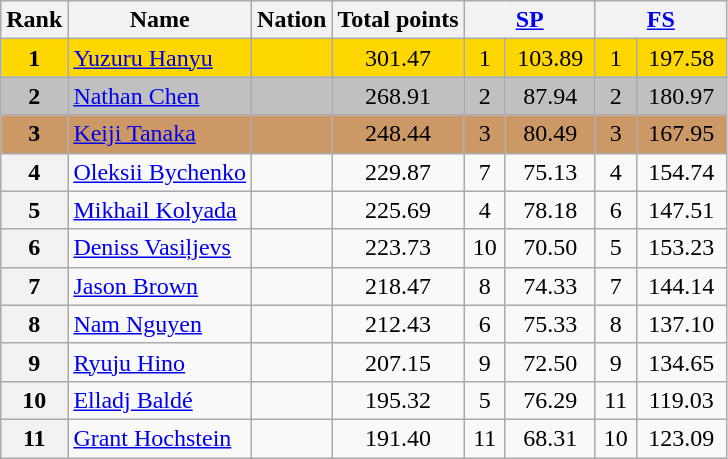<table class="wikitable sortable">
<tr>
<th>Rank</th>
<th>Name</th>
<th>Nation</th>
<th>Total points</th>
<th colspan="2" width="80px"><a href='#'>SP</a></th>
<th colspan="2" width="80px"><a href='#'>FS</a></th>
</tr>
<tr bgcolor="gold">
<td align="center"><strong>1</strong></td>
<td><a href='#'>Yuzuru Hanyu</a></td>
<td></td>
<td align="center">301.47</td>
<td align="center">1</td>
<td align="center">103.89</td>
<td align="center">1</td>
<td align="center">197.58</td>
</tr>
<tr bgcolor="silver">
<td align="center"><strong>2</strong></td>
<td><a href='#'>Nathan Chen</a></td>
<td></td>
<td align="center">268.91</td>
<td align="center">2</td>
<td align="center">87.94</td>
<td align="center">2</td>
<td align="center">180.97</td>
</tr>
<tr bgcolor="cc9966">
<td align="center"><strong>3</strong></td>
<td><a href='#'>Keiji Tanaka</a></td>
<td></td>
<td align="center">248.44</td>
<td align="center">3</td>
<td align="center">80.49</td>
<td align="center">3</td>
<td align="center">167.95</td>
</tr>
<tr>
<th>4</th>
<td><a href='#'>Oleksii Bychenko</a></td>
<td></td>
<td align="center">229.87</td>
<td align="center">7</td>
<td align="center">75.13</td>
<td align="center">4</td>
<td align="center">154.74</td>
</tr>
<tr>
<th>5</th>
<td><a href='#'>Mikhail Kolyada</a></td>
<td></td>
<td align="center">225.69</td>
<td align="center">4</td>
<td align="center">78.18</td>
<td align="center">6</td>
<td align="center">147.51</td>
</tr>
<tr>
<th>6</th>
<td><a href='#'>Deniss Vasiļjevs</a></td>
<td></td>
<td align="center">223.73</td>
<td align="center">10</td>
<td align="center">70.50</td>
<td align="center">5</td>
<td align="center">153.23</td>
</tr>
<tr>
<th>7</th>
<td><a href='#'>Jason Brown</a></td>
<td></td>
<td align="center">218.47</td>
<td align="center">8</td>
<td align="center">74.33</td>
<td align="center">7</td>
<td align="center">144.14</td>
</tr>
<tr>
<th>8</th>
<td><a href='#'>Nam Nguyen</a></td>
<td></td>
<td align="center">212.43</td>
<td align="center">6</td>
<td align="center">75.33</td>
<td align="center">8</td>
<td align="center">137.10</td>
</tr>
<tr>
<th>9</th>
<td><a href='#'>Ryuju Hino</a></td>
<td></td>
<td align="center">207.15</td>
<td align="center">9</td>
<td align="center">72.50</td>
<td align="center">9</td>
<td align="center">134.65</td>
</tr>
<tr>
<th>10</th>
<td><a href='#'>Elladj Baldé</a></td>
<td></td>
<td align="center">195.32</td>
<td align="center">5</td>
<td align="center">76.29</td>
<td align="center">11</td>
<td align="center">119.03</td>
</tr>
<tr>
<th>11</th>
<td><a href='#'>Grant Hochstein</a></td>
<td></td>
<td align="center">191.40</td>
<td align="center">11</td>
<td align="center">68.31</td>
<td align="center">10</td>
<td align="center">123.09</td>
</tr>
</table>
